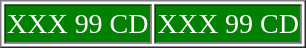<table border="1" style="margin:1em auto;">
<tr ---- size="40">
<td style="background:green; font-size: 14pt; color: white">XXX 99 CD</td>
<td style="background:green; font-size: 14pt; color: white">XXX 99 CD</td>
</tr>
</table>
